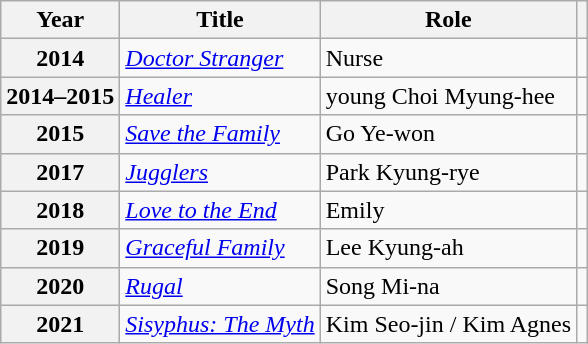<table class="wikitable plainrowheaders sortable">
<tr>
<th scope="col">Year</th>
<th scope="col">Title</th>
<th scope="col">Role</th>
<th scope="col" class="unsortable"></th>
</tr>
<tr>
<th scope="row">2014</th>
<td><em><a href='#'>Doctor Stranger</a></em></td>
<td>Nurse</td>
<td style="text-align:center"></td>
</tr>
<tr>
<th scope="row">2014–2015</th>
<td><em><a href='#'>Healer</a></em></td>
<td>young Choi Myung-hee</td>
<td style="text-align:center"></td>
</tr>
<tr>
<th scope="row">2015</th>
<td><em><a href='#'>Save the Family</a></em></td>
<td>Go Ye-won</td>
<td style="text-align:center"></td>
</tr>
<tr>
<th scope="row">2017</th>
<td><em><a href='#'>Jugglers</a></em></td>
<td>Park Kyung-rye</td>
<td style="text-align:center"></td>
</tr>
<tr>
<th scope="row">2018</th>
<td><em><a href='#'>Love to the End</a></em></td>
<td>Emily</td>
<td style="text-align:center"></td>
</tr>
<tr>
<th scope="row">2019</th>
<td><em><a href='#'>Graceful Family</a></em></td>
<td>Lee Kyung-ah</td>
<td style="text-align:center"></td>
</tr>
<tr>
<th scope="row">2020</th>
<td><em><a href='#'>Rugal</a></em></td>
<td>Song Mi-na</td>
<td style="text-align:center"></td>
</tr>
<tr>
<th scope="row">2021</th>
<td><em><a href='#'>Sisyphus: The Myth</a></em></td>
<td>Kim Seo-jin / Kim Agnes</td>
<td style="text-align:center"></td>
</tr>
</table>
